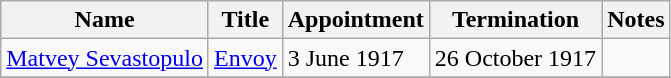<table class="wikitable">
<tr valign="middle">
<th>Name</th>
<th>Title</th>
<th>Appointment</th>
<th>Termination</th>
<th>Notes</th>
</tr>
<tr>
<td><a href='#'>Matvey Sevastopulo</a></td>
<td><a href='#'>Envoy</a></td>
<td>3 June 1917</td>
<td>26 October 1917</td>
<td></td>
</tr>
<tr>
</tr>
</table>
